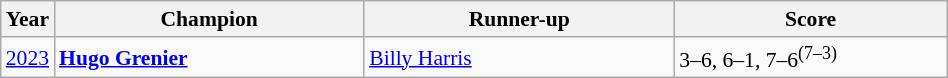<table class="wikitable" style="font-size:90%">
<tr>
<th>Year</th>
<th width="200">Champion</th>
<th width="200">Runner-up</th>
<th width="175">Score</th>
</tr>
<tr>
<td><a href='#'>2023</a></td>
<td> <strong><a href='#'>Hugo Grenier</a></strong></td>
<td> <a href='#'>Billy Harris</a></td>
<td>3–6, 6–1, 7–6<sup>(7–3)</sup></td>
</tr>
</table>
